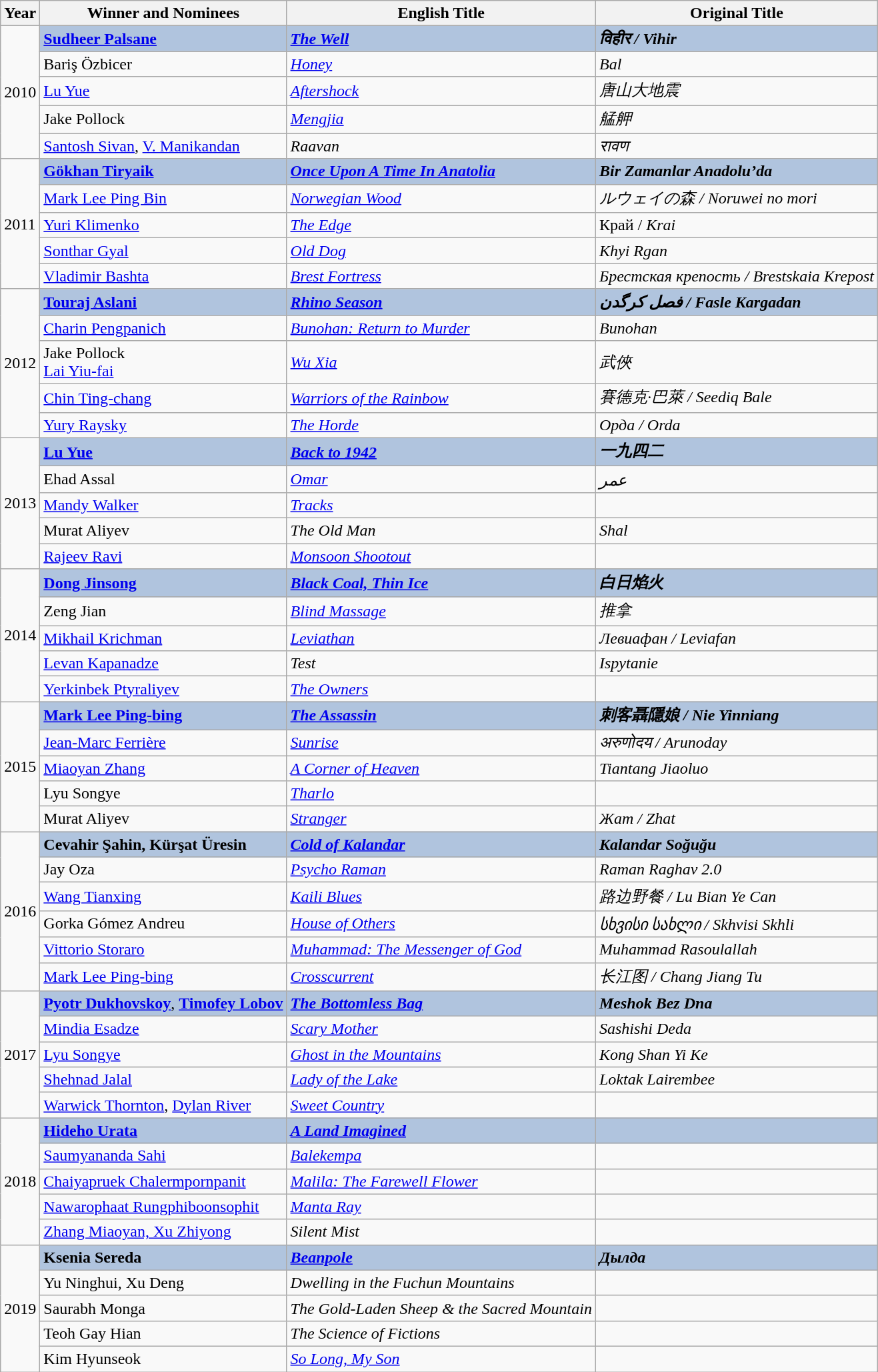<table class="wikitable">
<tr>
<th>Year</th>
<th>Winner and Nominees</th>
<th>English Title</th>
<th>Original Title</th>
</tr>
<tr>
<td rowspan="5">2010</td>
<td style="background:#B0C4DE;"><strong> <a href='#'>Sudheer Palsane</a></strong></td>
<td style="background:#B0C4DE;"><strong><em><a href='#'>The Well</a></em></strong></td>
<td style="background:#B0C4DE;"><strong><em>विहीर / Vihir</em></strong></td>
</tr>
<tr>
<td> Bariş Özbicer</td>
<td><em><a href='#'>Honey</a></em></td>
<td><em>Bal</em></td>
</tr>
<tr>
<td> <a href='#'>Lu Yue</a></td>
<td><a href='#'><em>Aftershock</em></a></td>
<td><em>唐山大地震</em></td>
</tr>
<tr>
<td> Jake Pollock</td>
<td><em><a href='#'>Mengjia</a></em></td>
<td><em>艋舺</em></td>
</tr>
<tr>
<td> <a href='#'>Santosh Sivan</a>, <a href='#'>V. Manikandan</a></td>
<td><em>Raavan</em></td>
<td><em>रावण</em></td>
</tr>
<tr>
<td rowspan="5">2011</td>
<td style="background:#B0C4DE;"><strong> <a href='#'>Gökhan Tiryaik</a></strong></td>
<td style="background:#B0C4DE;"><a href='#'><strong><em>Once Upon A Time In Anatolia</em></strong></a></td>
<td style="background:#B0C4DE;"><strong><em>Bir Zamanlar Anadolu’da</em></strong></td>
</tr>
<tr>
<td> <a href='#'>Mark Lee Ping Bin</a></td>
<td><a href='#'><em>Norwegian Wood</em></a></td>
<td><em>ルウェイの森 / Noruwei no mori</em></td>
</tr>
<tr>
<td> <a href='#'>Yuri Klimenko</a></td>
<td><em><a href='#'>The Edge</a></em></td>
<td>Край / <em>Krai</em></td>
</tr>
<tr>
<td> <a href='#'>Sonthar Gyal</a></td>
<td><em><a href='#'>Old Dog</a></em></td>
<td><em>Khyi Rgan</em></td>
</tr>
<tr>
<td> <a href='#'>Vladimir Bashta</a></td>
<td><a href='#'><em>Brest Fortress</em></a></td>
<td><em>Брестская крепость / Brestskaia Krepost</em></td>
</tr>
<tr>
<td rowspan="5">2012</td>
<td style="background:#B0C4DE;"> <strong><a href='#'>Touraj Aslani</a></strong></td>
<td style="background:#B0C4DE;"><strong><em><a href='#'>Rhino Season</a></em></strong></td>
<td style="background:#B0C4DE;"><strong><em>فصل کرگدن / Fasle Kargadan</em></strong></td>
</tr>
<tr>
<td> <a href='#'>Charin Pengpanich</a></td>
<td><a href='#'><em>Bunohan: Return to Murder</em></a></td>
<td><em>Bunohan</em></td>
</tr>
<tr>
<td> Jake Pollock<br> <a href='#'>Lai Yiu-fai</a></td>
<td><em><a href='#'>Wu Xia</a></em></td>
<td><em>武俠</em></td>
</tr>
<tr>
<td> <a href='#'>Chin Ting-chang</a></td>
<td><a href='#'><em>Warriors of the Rainbow</em></a></td>
<td><em>賽德克·巴萊 / Seediq Bale</em></td>
</tr>
<tr>
<td> <a href='#'>Yury Raysky</a></td>
<td><a href='#'><em>The Horde</em></a></td>
<td><em>Орда / Orda</em></td>
</tr>
<tr>
<td rowspan="5">2013</td>
<td style="background:#B0C4DE;"><strong> <a href='#'>Lu Yue</a></strong></td>
<td style="background:#B0C4DE;"><strong><em><a href='#'>Back to 1942</a></em></strong></td>
<td style="background:#B0C4DE;"><strong><em>一九四二</em></strong></td>
</tr>
<tr>
<td> Ehad Assal</td>
<td><a href='#'><em>Omar</em></a></td>
<td><em>عمر</em></td>
</tr>
<tr>
<td> <a href='#'>Mandy Walker</a></td>
<td><em><a href='#'>Tracks</a></em></td>
<td></td>
</tr>
<tr>
<td> Murat Aliyev</td>
<td><em>The Old Man</em></td>
<td><em>Shal</em></td>
</tr>
<tr>
<td> <a href='#'>Rajeev Ravi</a></td>
<td><em><a href='#'>Monsoon Shootout</a></em></td>
<td></td>
</tr>
<tr>
<td rowspan="5">2014</td>
<td style="background:#B0C4DE;"><strong> <a href='#'>Dong Jinsong</a></strong></td>
<td style="background:#B0C4DE;"><strong><em><a href='#'>Black Coal, Thin Ice</a></em></strong></td>
<td style="background:#B0C4DE;"><strong><em>白日焰火</em></strong></td>
</tr>
<tr>
<td> Zeng Jian</td>
<td><em><a href='#'>Blind Massage</a></em></td>
<td><em>推拿</em></td>
</tr>
<tr>
<td> <a href='#'>Mikhail Krichman</a></td>
<td><a href='#'><em>Leviathan</em></a></td>
<td><em>Левиафан / Leviafan</em></td>
</tr>
<tr>
<td> <a href='#'>Levan Kapanadze</a></td>
<td><em>Test</em></td>
<td><em>Ispytanie</em></td>
</tr>
<tr>
<td> <a href='#'>Yerkinbek Ptyraliyev</a></td>
<td><em><a href='#'>The Owners</a></em></td>
<td></td>
</tr>
<tr>
<td rowspan="5">2015</td>
<td style="background:#B0C4DE;"><strong> <a href='#'>Mark Lee Ping-bing</a></strong></td>
<td style="background:#B0C4DE;"><strong><em><a href='#'>The Assassin</a></em></strong></td>
<td style="background:#B0C4DE;"><strong><em>刺客聶隱娘 / Nie Yinniang</em></strong></td>
</tr>
<tr>
<td> <a href='#'>Jean-Marc Ferrière</a></td>
<td><em><a href='#'>Sunrise</a></em></td>
<td><em>अरुणोदय / Arunoday</em></td>
</tr>
<tr>
<td> <a href='#'>Miaoyan Zhang</a></td>
<td><em><a href='#'>A Corner of Heaven</a></em></td>
<td><em>Tiantang Jiaoluo</em></td>
</tr>
<tr>
<td> Lyu Songye</td>
<td><em><a href='#'>Tharlo</a></em></td>
<td></td>
</tr>
<tr>
<td> Murat Aliyev</td>
<td><a href='#'><em>Stranger</em></a></td>
<td><em>Жат / Zhat</em></td>
</tr>
<tr>
<td rowspan="6">2016</td>
<td style="background:#B0C4DE;"><strong> Cevahir Şahin, Kürşat Üresin</strong></td>
<td style="background:#B0C4DE;"><strong><em><a href='#'>Cold of Kalandar</a></em></strong></td>
<td style="background:#B0C4DE;"><strong><em>Kalandar Soğuğu</em></strong></td>
</tr>
<tr>
<td> Jay Oza</td>
<td><a href='#'><em>Psycho Raman</em></a></td>
<td><em>Raman Raghav 2.0</em></td>
</tr>
<tr>
<td> <a href='#'>Wang Tianxing</a></td>
<td><em><a href='#'>Kaili Blues</a></em></td>
<td><em>路边野餐 / Lu Bian Ye Can</em></td>
</tr>
<tr>
<td> Gorka Gómez Andreu</td>
<td><em><a href='#'>House of Others</a></em></td>
<td><em>სხვისი სახლი / Skhvisi Skhli</em></td>
</tr>
<tr>
<td> <a href='#'>Vittorio Storaro</a></td>
<td><a href='#'><em>Muhammad: The Messenger of God</em></a></td>
<td><em>Muhammad Rasoulallah</em></td>
</tr>
<tr>
<td> <a href='#'>Mark Lee Ping-bing</a></td>
<td><a href='#'><em>Crosscurrent</em></a></td>
<td><em>长江图 / Chang Jiang Tu</em></td>
</tr>
<tr>
<td rowspan="5">2017</td>
<td style="background:#B0C4DE;"> <strong><a href='#'>Pyotr Dukhovskoy</a></strong>, <strong><a href='#'>Timofey Lobov</a></strong></td>
<td style="background:#B0C4DE;"><strong><em><a href='#'>The Bottomless Bag</a></em></strong></td>
<td style="background:#B0C4DE;"><strong><em>Meshok Bez Dna</em></strong></td>
</tr>
<tr>
<td> <a href='#'>Mindia Esadze</a></td>
<td><em><a href='#'>Scary Mother</a></em></td>
<td><em>Sashishi Deda</em></td>
</tr>
<tr>
<td> <a href='#'>Lyu Songye</a></td>
<td><em><a href='#'>Ghost in the Mountains</a></em></td>
<td><em>Kong Shan Yi Ke</em></td>
</tr>
<tr>
<td> <a href='#'>Shehnad Jalal</a></td>
<td><em><a href='#'>Lady of the Lake</a></em></td>
<td><em>Loktak Lairembee</em></td>
</tr>
<tr>
<td> <a href='#'>Warwick Thornton</a>, <a href='#'>Dylan River</a></td>
<td><em><a href='#'>Sweet Country</a></em></td>
<td></td>
</tr>
<tr>
<td rowspan="5">2018</td>
<td style="background:#B0C4DE;"> <strong><a href='#'>Hideho Urata</a></strong></td>
<td style="background:#B0C4DE;"><strong><em><a href='#'>A Land Imagined</a></em></strong></td>
<td style="background:#B0C4DE;"></td>
</tr>
<tr>
<td><a href='#'>Saumyananda Sahi</a></td>
<td><em><a href='#'>Balekempa</a></em></td>
<td></td>
</tr>
<tr>
<td> <a href='#'>Chaiyapruek Chalermpornpanit</a></td>
<td><em><a href='#'>Malila: The Farewell Flower</a></em></td>
<td></td>
</tr>
<tr>
<td> <a href='#'>Nawarophaat Rungphiboonsophit</a></td>
<td><em><a href='#'>Manta Ray</a></em></td>
<td></td>
</tr>
<tr>
<td>  <a href='#'>Zhang Miaoyan, Xu Zhiyong</a></td>
<td><em>Silent Mist</em></td>
<td></td>
</tr>
<tr>
<td rowspan="5">2019</td>
<td style="background:#B0C4DE;"> <strong>Ksenia Sereda</strong></td>
<td style="background:#B0C4DE;"><strong><em><a href='#'>Beanpole</a></em></strong></td>
<td style="background:#B0C4DE;"><strong><em>Дылда</em></strong></td>
</tr>
<tr>
<td> Yu Ninghui, Xu Deng</td>
<td><em>Dwelling in the Fuchun Mountains</em></td>
<td></td>
</tr>
<tr>
<td> Saurabh Monga</td>
<td><em>The Gold-Laden Sheep & the Sacred Mountain</em></td>
<td></td>
</tr>
<tr>
<td> Teoh Gay Hian</td>
<td><em>The Science of Fictions</em></td>
<td></td>
</tr>
<tr>
<td> Kim Hyunseok</td>
<td><em><a href='#'>So Long, My Son</a></em></td>
<td></td>
</tr>
</table>
